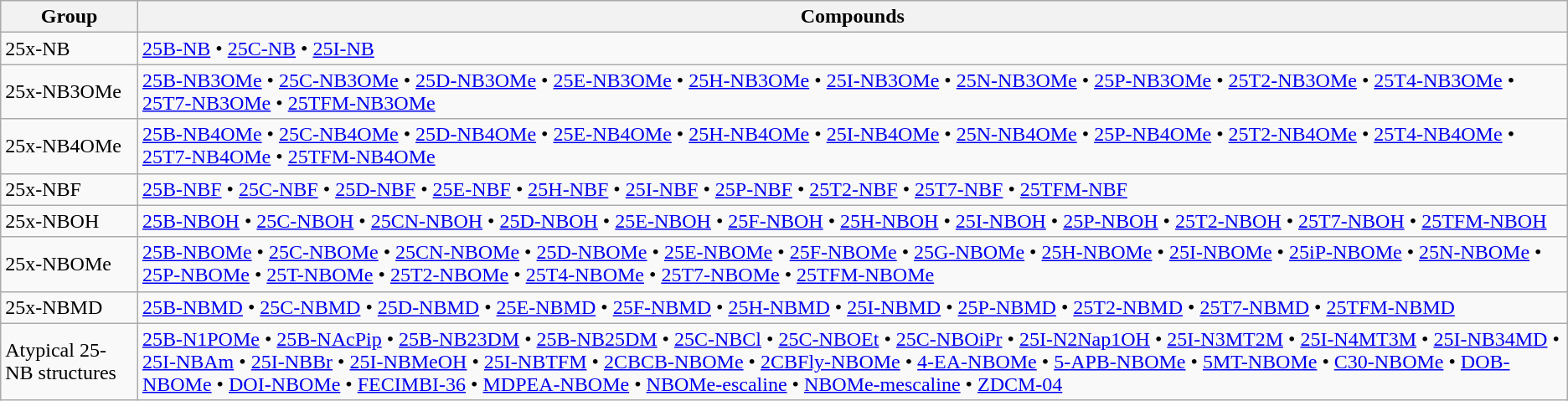<table class="wikitable">
<tr>
<th>Group</th>
<th>Compounds</th>
</tr>
<tr>
<td>25x-<abbr>NB</abbr></td>
<td><a href='#'>25B-NB</a> • <a href='#'>25C-NB</a> • <a href='#'>25I-NB</a></td>
</tr>
<tr>
<td>25x-<abbr>NB3OMe</abbr></td>
<td><a href='#'>25B-NB3OMe</a> • <a href='#'>25C-NB3OMe</a> • <a href='#'>25D-NB3OMe</a> • <a href='#'>25E-NB3OMe</a> • <a href='#'>25H-NB3OMe</a> • <a href='#'>25I-NB3OMe</a> • <a href='#'>25N-NB3OMe</a> • <a href='#'>25P-NB3OMe</a> • <a href='#'>25T2-NB3OMe</a> • <a href='#'>25T4-NB3OMe</a> • <a href='#'>25T7-NB3OMe</a> • <a href='#'>25TFM-NB3OMe</a></td>
</tr>
<tr>
<td>25x-<abbr>NB4OMe</abbr></td>
<td><a href='#'>25B-NB4OMe</a> • <a href='#'>25C-NB4OMe</a> • <a href='#'>25D-NB4OMe</a> • <a href='#'>25E-NB4OMe</a> • <a href='#'>25H-NB4OMe</a> • <a href='#'>25I-NB4OMe</a> • <a href='#'>25N-NB4OMe</a> • <a href='#'>25P-NB4OMe</a> • <a href='#'>25T2-NB4OMe</a> • <a href='#'>25T4-NB4OMe</a> • <a href='#'>25T7-NB4OMe</a> • <a href='#'>25TFM-NB4OMe</a></td>
</tr>
<tr>
<td>25x-<abbr>NBF</abbr></td>
<td><a href='#'>25B-NBF</a> • <a href='#'>25C-NBF</a> • <a href='#'>25D-NBF</a> • <a href='#'>25E-NBF</a> • <a href='#'>25H-NBF</a> • <a href='#'>25I-NBF</a> • <a href='#'>25P-NBF</a> • <a href='#'>25T2-NBF</a> • <a href='#'>25T7-NBF</a> • <a href='#'>25TFM-NBF</a></td>
</tr>
<tr>
<td>25x-<abbr>NBOH</abbr></td>
<td><a href='#'>25B-NBOH</a> • <a href='#'>25C-NBOH</a> • <a href='#'>25CN-NBOH</a> • <a href='#'>25D-NBOH</a> • <a href='#'>25E-NBOH</a> • <a href='#'>25F-NBOH</a> • <a href='#'>25H-NBOH</a> • <a href='#'>25I-NBOH</a> • <a href='#'>25P-NBOH</a> • <a href='#'>25T2-NBOH</a> • <a href='#'>25T7-NBOH</a> • <a href='#'>25TFM-NBOH</a></td>
</tr>
<tr>
<td>25x-<abbr>NBOMe</abbr></td>
<td><a href='#'>25B-NBOMe</a> • <a href='#'>25C-NBOMe</a> • <a href='#'>25CN-NBOMe</a> • <a href='#'>25D-NBOMe</a> • <a href='#'>25E-NBOMe</a> • <a href='#'>25F-NBOMe</a> • <a href='#'>25G-NBOMe</a> • <a href='#'>25H-NBOMe</a> • <a href='#'>25I-NBOMe</a> • <a href='#'>25iP-NBOMe</a> • <a href='#'>25N-NBOMe</a> • <a href='#'>25P-NBOMe</a> • <a href='#'>25T-NBOMe</a> • <a href='#'>25T2-NBOMe</a> • <a href='#'>25T4-NBOMe</a> • <a href='#'>25T7-NBOMe</a> • <a href='#'>25TFM-NBOMe</a></td>
</tr>
<tr>
<td>25x-<abbr>NBMD</abbr></td>
<td><a href='#'>25B-NBMD</a> • <a href='#'>25C-NBMD</a> • <a href='#'>25D-NBMD</a> • <a href='#'>25E-NBMD</a> • <a href='#'>25F-NBMD</a> • <a href='#'>25H-NBMD</a> • <a href='#'>25I-NBMD</a> • <a href='#'>25P-NBMD</a> • <a href='#'>25T2-NBMD</a> • <a href='#'>25T7-NBMD</a> • <a href='#'>25TFM-NBMD</a></td>
</tr>
<tr>
<td>Atypical 25-NB structures</td>
<td><a href='#'>25B-N1POMe</a> • <a href='#'>25B-NAcPip</a> • <a href='#'>25B-NB23DM</a> • <a href='#'>25B-NB25DM</a> • <a href='#'>25C-NBCl</a> • <a href='#'>25C-NBOEt</a> • <a href='#'>25C-NBOiPr</a> • <a href='#'>25I-N2Nap1OH</a> • <a href='#'>25I-N3MT2M</a> • <a href='#'>25I-N4MT3M</a> • <a href='#'>25I-NB34MD</a> • <a href='#'>25I-NBAm</a> • <a href='#'>25I-NBBr</a> • <a href='#'>25I-NBMeOH</a> • <a href='#'>25I-NBTFM</a> • <a href='#'>2CBCB-NBOMe</a> • <a href='#'>2CBFly-NBOMe</a> • <a href='#'>4-EA-NBOMe</a> • <a href='#'>5-APB-NBOMe</a> • <a href='#'>5MT-NBOMe</a> • <a href='#'>C30-NBOMe</a> • <a href='#'>DOB-NBOMe</a> • <a href='#'>DOI-NBOMe</a> • <a href='#'>FECIMBI-36</a> • <a href='#'>MDPEA-NBOMe</a> • <a href='#'>NBOMe-escaline</a> • <a href='#'>NBOMe-mescaline</a> • <a href='#'>ZDCM-04</a></td>
</tr>
</table>
